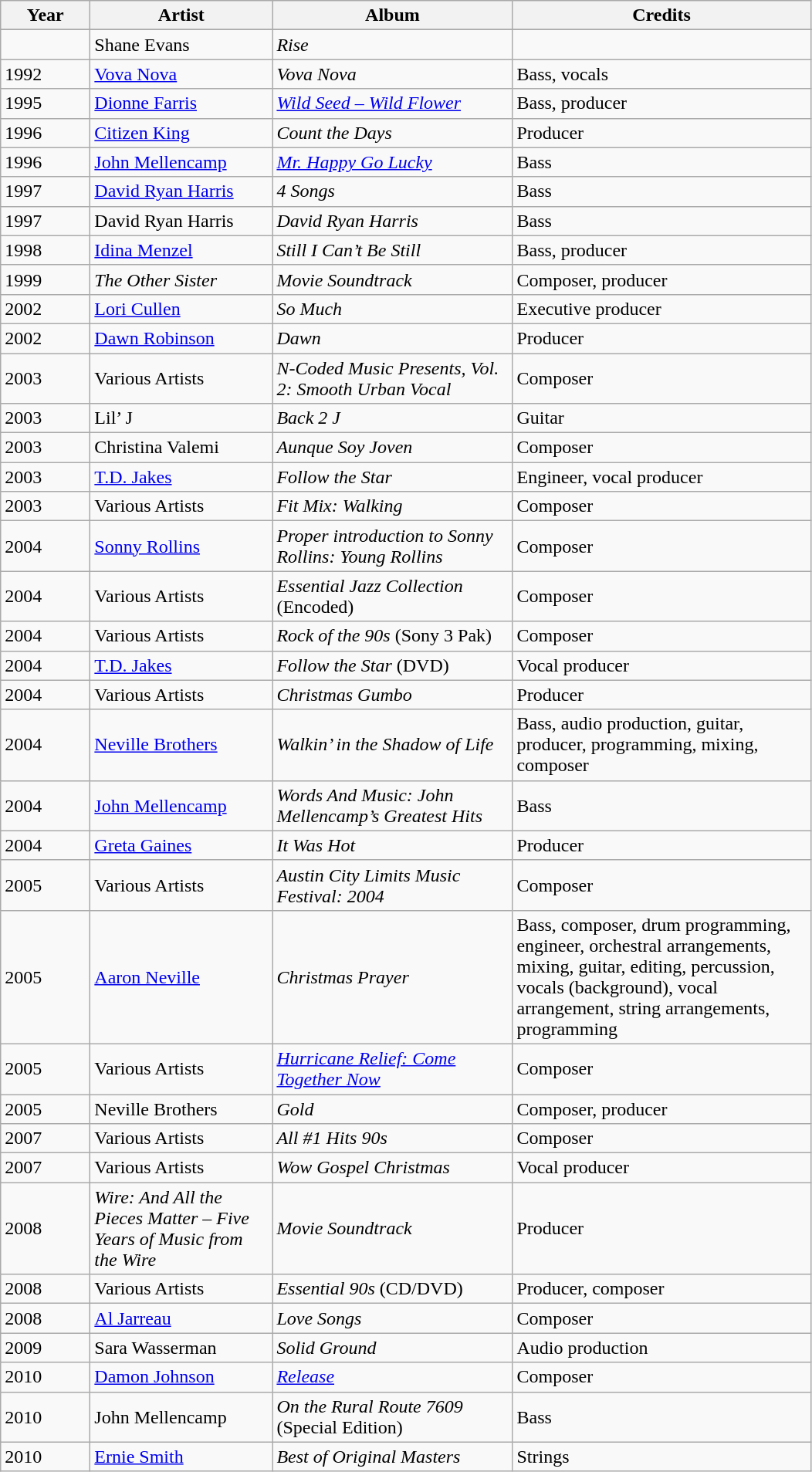<table class="wikitable">
<tr>
<th style="width:70px;">Year</th>
<th style="width:150px;">Artist</th>
<th style="width:200px;">Album</th>
<th style="width:250px;">Credits</th>
</tr>
<tr>
</tr>
<tr>
<td></td>
<td>Shane Evans</td>
<td><em>Rise</em></td>
<td></td>
</tr>
<tr>
<td>1992</td>
<td><a href='#'>Vova Nova</a></td>
<td><em>Vova Nova</em></td>
<td>Bass, vocals</td>
</tr>
<tr>
<td>1995</td>
<td><a href='#'>Dionne Farris</a></td>
<td><em><a href='#'>Wild Seed – Wild Flower</a></em></td>
<td>Bass, producer</td>
</tr>
<tr>
<td>1996</td>
<td><a href='#'>Citizen King</a></td>
<td><em>Count the Days</em></td>
<td>Producer</td>
</tr>
<tr>
<td>1996</td>
<td><a href='#'>John Mellencamp</a></td>
<td><em><a href='#'>Mr. Happy Go Lucky</a></em></td>
<td>Bass</td>
</tr>
<tr>
<td>1997</td>
<td><a href='#'>David Ryan Harris</a></td>
<td><em>4 Songs</em></td>
<td>Bass</td>
</tr>
<tr>
<td>1997</td>
<td>David Ryan Harris</td>
<td><em>David Ryan Harris</em></td>
<td>Bass</td>
</tr>
<tr>
<td>1998</td>
<td><a href='#'>Idina Menzel</a></td>
<td><em>Still I Can’t Be Still</em></td>
<td>Bass, producer</td>
</tr>
<tr>
<td>1999</td>
<td><em>The Other Sister</em></td>
<td><em>Movie Soundtrack</em></td>
<td>Composer, producer</td>
</tr>
<tr>
<td>2002</td>
<td><a href='#'>Lori Cullen</a></td>
<td><em>So Much</em></td>
<td>Executive producer</td>
</tr>
<tr>
<td>2002</td>
<td><a href='#'>Dawn Robinson</a></td>
<td><em>Dawn</em></td>
<td>Producer</td>
</tr>
<tr>
<td>2003</td>
<td>Various Artists</td>
<td><em>N-Coded Music Presents, Vol. 2: Smooth Urban Vocal</em></td>
<td>Composer</td>
</tr>
<tr>
<td>2003</td>
<td>Lil’ J</td>
<td><em>Back 2 J</em></td>
<td>Guitar</td>
</tr>
<tr>
<td>2003</td>
<td>Christina Valemi</td>
<td><em>Aunque Soy Joven</em></td>
<td>Composer</td>
</tr>
<tr>
<td>2003</td>
<td><a href='#'>T.D. Jakes</a></td>
<td><em>Follow the Star</em></td>
<td>Engineer, vocal producer</td>
</tr>
<tr>
<td>2003</td>
<td>Various Artists</td>
<td><em>Fit Mix: Walking</em></td>
<td>Composer</td>
</tr>
<tr>
<td>2004</td>
<td><a href='#'>Sonny Rollins</a></td>
<td><em>Proper introduction to Sonny Rollins: Young Rollins</em></td>
<td>Composer</td>
</tr>
<tr>
<td>2004</td>
<td>Various Artists</td>
<td><em>Essential Jazz Collection</em> (Encoded)</td>
<td>Composer</td>
</tr>
<tr>
<td>2004</td>
<td>Various Artists</td>
<td><em>Rock of the 90s</em> (Sony 3 Pak)</td>
<td>Composer</td>
</tr>
<tr>
<td>2004</td>
<td><a href='#'>T.D. Jakes</a></td>
<td><em>Follow the Star</em> (DVD)</td>
<td>Vocal producer</td>
</tr>
<tr>
<td>2004</td>
<td>Various Artists</td>
<td><em>Christmas Gumbo</em></td>
<td>Producer</td>
</tr>
<tr>
<td>2004</td>
<td><a href='#'>Neville Brothers</a></td>
<td><em>Walkin’ in the Shadow of Life</em></td>
<td>Bass, audio production, guitar, producer, programming, mixing, composer</td>
</tr>
<tr>
<td>2004</td>
<td><a href='#'>John Mellencamp</a></td>
<td><em>Words And Music: John Mellencamp’s Greatest Hits</em></td>
<td>Bass</td>
</tr>
<tr>
<td>2004</td>
<td><a href='#'>Greta Gaines</a></td>
<td><em>It Was Hot</em></td>
<td>Producer</td>
</tr>
<tr>
<td>2005</td>
<td>Various Artists</td>
<td><em>Austin City Limits Music Festival: 2004</em></td>
<td>Composer</td>
</tr>
<tr>
<td>2005</td>
<td><a href='#'>Aaron Neville</a></td>
<td><em>Christmas Prayer</em></td>
<td>Bass, composer, drum programming, engineer, orchestral arrangements, mixing, guitar, editing, percussion, vocals (background), vocal arrangement, string arrangements, programming</td>
</tr>
<tr>
<td>2005</td>
<td>Various Artists</td>
<td><em><a href='#'>Hurricane Relief: Come Together Now</a></em></td>
<td>Composer</td>
</tr>
<tr>
<td>2005</td>
<td>Neville Brothers</td>
<td><em>Gold</em></td>
<td>Composer, producer</td>
</tr>
<tr>
<td>2007</td>
<td>Various Artists</td>
<td><em>All #1 Hits 90s</em></td>
<td>Composer</td>
</tr>
<tr>
<td>2007</td>
<td>Various Artists</td>
<td><em>Wow Gospel Christmas</em></td>
<td>Vocal producer</td>
</tr>
<tr>
<td>2008</td>
<td><em>Wire: And All the Pieces Matter – Five Years of Music from the Wire</em></td>
<td><em>Movie Soundtrack</em></td>
<td>Producer</td>
</tr>
<tr>
<td>2008</td>
<td>Various Artists</td>
<td><em>Essential 90s</em> (CD/DVD)</td>
<td>Producer, composer</td>
</tr>
<tr>
<td>2008</td>
<td><a href='#'>Al Jarreau</a></td>
<td><em>Love Songs</em></td>
<td>Composer</td>
</tr>
<tr>
<td>2009</td>
<td>Sara Wasserman</td>
<td><em>Solid Ground</em></td>
<td>Audio production</td>
</tr>
<tr>
<td>2010</td>
<td><a href='#'>Damon Johnson</a></td>
<td><em><a href='#'>Release</a></em></td>
<td>Composer</td>
</tr>
<tr>
<td>2010</td>
<td>John Mellencamp</td>
<td><em>On the Rural Route 7609</em> (Special Edition)</td>
<td>Bass</td>
</tr>
<tr>
<td>2010</td>
<td><a href='#'>Ernie Smith</a></td>
<td><em>Best of Original Masters</em></td>
<td>Strings</td>
</tr>
</table>
